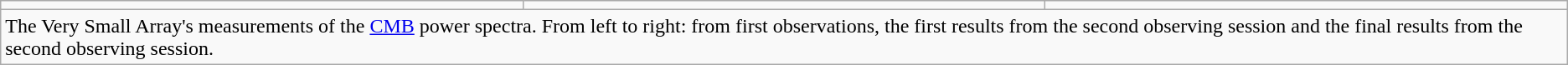<table class="wikitable">
<tr style="text-align:center;">
<td></td>
<td></td>
<td></td>
</tr>
<tr>
<td colspan=3>The Very Small Array's measurements of the <a href='#'>CMB</a> power spectra. From left to right: from first observations, the first results from the second observing session and the final results from the second observing session.</td>
</tr>
</table>
